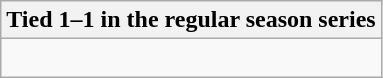<table class="wikitable collapsible collapsed">
<tr>
<th>Tied 1–1 in the regular season series</th>
</tr>
<tr>
<td><br>
</td>
</tr>
</table>
